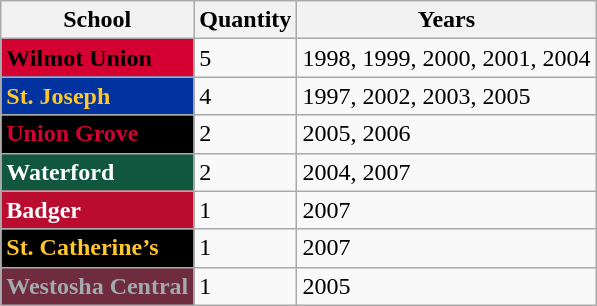<table class="wikitable">
<tr>
<th>School</th>
<th>Quantity</th>
<th>Years</th>
</tr>
<tr>
<td style="background: #d50032; color: black"><strong>Wilmot Union</strong></td>
<td>5</td>
<td>1998, 1999, 2000, 2001, 2004</td>
</tr>
<tr>
<td style="background: #0032a0; color: #ffc72c"><strong>St. Joseph</strong></td>
<td>4</td>
<td>1997, 2002, 2003, 2005</td>
</tr>
<tr>
<td style="background: black; color: #d50032"><strong>Union Grove</strong></td>
<td>2</td>
<td>2005, 2006</td>
</tr>
<tr>
<td style="background: #115740; color: white"><strong>Waterford</strong></td>
<td>2</td>
<td>2004, 2007</td>
</tr>
<tr>
<td style="background: #ba0c2f; color: white"><strong>Badger</strong></td>
<td>1</td>
<td>2007</td>
</tr>
<tr>
<td style="background: black; color: #ffc72c"><strong>St. Catherine’s</strong></td>
<td>1</td>
<td>2007</td>
</tr>
<tr>
<td style="background: #6f2c3f; color: #a2aaad"><strong>Westosha Central</strong></td>
<td>1</td>
<td>2005</td>
</tr>
</table>
